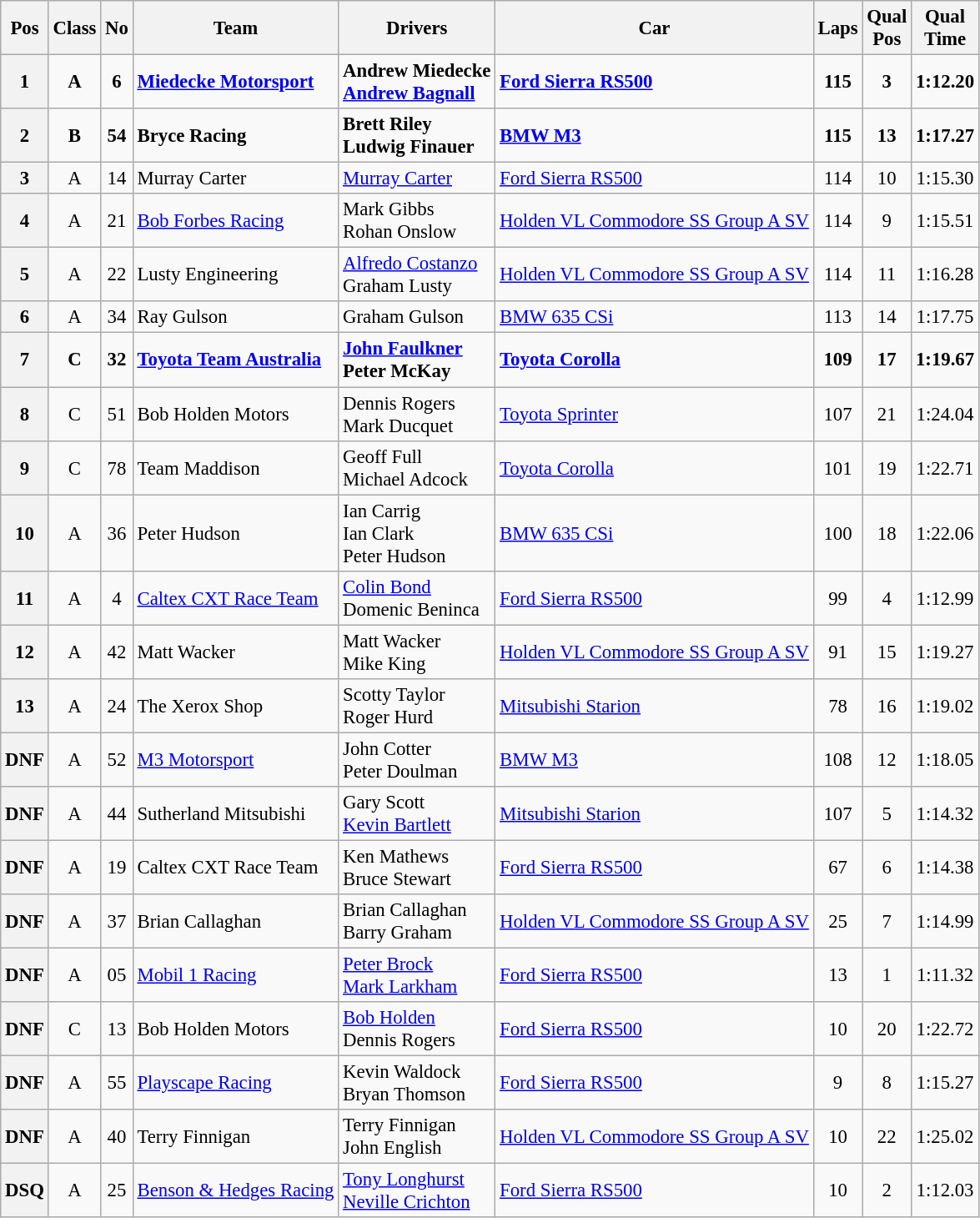<table class="wikitable" style="font-size: 95%;">
<tr>
<th>Pos</th>
<th>Class</th>
<th>No</th>
<th>Team</th>
<th>Drivers</th>
<th>Car</th>
<th>Laps</th>
<th>Qual<br>Pos</th>
<th>Qual<br>Time</th>
</tr>
<tr style="font-weight:bold">
<th>1</th>
<td align="center">A</td>
<td align="center">6</td>
<td><a href='#'>Miedecke Motorsport</a></td>
<td> Andrew Miedecke<br>  <a href='#'>Andrew Bagnall</a></td>
<td><a href='#'>Ford Sierra RS500</a></td>
<td align="center">115</td>
<td align="center">3</td>
<td align="center">1:12.20</td>
</tr>
<tr style="font-weight:bold">
<th>2</th>
<td align="center">B</td>
<td align="center">54</td>
<td>Bryce Racing</td>
<td> Brett Riley<br>  Ludwig Finauer</td>
<td><a href='#'>BMW M3</a></td>
<td align="center">115</td>
<td align="center">13</td>
<td align="center">1:17.27</td>
</tr>
<tr>
<th>3</th>
<td align="center">A</td>
<td align="center">14</td>
<td>Murray Carter</td>
<td> <a href='#'>Murray Carter</a></td>
<td><a href='#'>Ford Sierra RS500</a></td>
<td align="center">114</td>
<td align="center">10</td>
<td align="center">1:15.30</td>
</tr>
<tr>
<th>4</th>
<td align="center">A</td>
<td align="center">21</td>
<td><a href='#'>Bob Forbes Racing</a></td>
<td> Mark Gibbs<br>  Rohan Onslow</td>
<td><a href='#'>Holden VL Commodore SS Group A SV</a></td>
<td align="center">114</td>
<td align="center">9</td>
<td align="center">1:15.51</td>
</tr>
<tr>
<th>5</th>
<td align="center">A</td>
<td align="center">22</td>
<td>Lusty Engineering</td>
<td> <a href='#'>Alfredo Costanzo</a><br>  Graham Lusty</td>
<td><a href='#'>Holden VL Commodore SS Group A SV</a></td>
<td align="center">114</td>
<td align="center">11</td>
<td align="center">1:16.28</td>
</tr>
<tr>
<th>6</th>
<td align="center">A</td>
<td align="center">34</td>
<td>Ray Gulson</td>
<td> Graham Gulson</td>
<td><a href='#'>BMW 635 CSi</a></td>
<td align="center">113</td>
<td align="center">14</td>
<td align="center">1:17.75</td>
</tr>
<tr style="font-weight:bold">
<th>7</th>
<td align="center">C</td>
<td align="center">32</td>
<td><a href='#'>Toyota Team Australia</a></td>
<td> <a href='#'>John Faulkner</a><br>  Peter McKay</td>
<td><a href='#'>Toyota Corolla</a></td>
<td align="center">109</td>
<td align="center">17</td>
<td align="center">1:19.67</td>
</tr>
<tr>
<th>8</th>
<td align="center">C</td>
<td align="center">51</td>
<td>Bob Holden Motors</td>
<td> Dennis Rogers<br>  Mark Ducquet</td>
<td><a href='#'>Toyota Sprinter</a></td>
<td align="center">107</td>
<td align="center">21</td>
<td align="center">1:24.04</td>
</tr>
<tr>
<th>9</th>
<td align="center">C</td>
<td align="center">78</td>
<td>Team Maddison</td>
<td> Geoff Full<br>  Michael Adcock</td>
<td><a href='#'>Toyota Corolla</a></td>
<td align="center">101</td>
<td align="center">19</td>
<td align="center">1:22.71</td>
</tr>
<tr>
<th>10</th>
<td align="center">A</td>
<td align="center">36</td>
<td>Peter Hudson</td>
<td> Ian Carrig<br>  Ian Clark<br>  Peter Hudson</td>
<td><a href='#'>BMW 635 CSi</a></td>
<td align="center">100</td>
<td align="center">18</td>
<td align="center">1:22.06</td>
</tr>
<tr>
<th>11</th>
<td align="center">A</td>
<td align="center">4</td>
<td><a href='#'>Caltex CXT Race Team</a></td>
<td> <a href='#'>Colin Bond</a><br>  Domenic Beninca</td>
<td><a href='#'>Ford Sierra RS500</a></td>
<td align="center">99</td>
<td align="center">4</td>
<td align="center">1:12.99</td>
</tr>
<tr>
<th>12</th>
<td align="center">A</td>
<td align="center">42</td>
<td>Matt Wacker</td>
<td> Matt Wacker<br>  Mike King</td>
<td><a href='#'>Holden VL Commodore SS Group A SV</a></td>
<td align="center">91</td>
<td align="center">15</td>
<td align="center">1:19.27</td>
</tr>
<tr>
<th>13</th>
<td align="center">A</td>
<td align="center">24</td>
<td>The Xerox Shop</td>
<td> Scotty Taylor<br>  Roger Hurd</td>
<td><a href='#'>Mitsubishi Starion</a></td>
<td align="center">78</td>
<td align="center">16</td>
<td align="center">1:19.02</td>
</tr>
<tr>
<th>DNF</th>
<td align="center">A</td>
<td align="center">52</td>
<td><a href='#'>M3 Motorsport</a></td>
<td> John Cotter<br>  Peter Doulman</td>
<td><a href='#'>BMW M3</a></td>
<td align="center">108</td>
<td align="center">12</td>
<td align="center">1:18.05</td>
</tr>
<tr>
<th>DNF</th>
<td align="center">A</td>
<td align="center">44</td>
<td>Sutherland Mitsubishi</td>
<td> Gary Scott<br>  <a href='#'>Kevin Bartlett</a></td>
<td><a href='#'>Mitsubishi Starion</a></td>
<td align="center">107</td>
<td align="center">5</td>
<td align="center">1:14.32</td>
</tr>
<tr>
<th>DNF</th>
<td align="center">A</td>
<td align="center">19</td>
<td>Caltex CXT Race Team</td>
<td> Ken Mathews<br>  Bruce Stewart</td>
<td><a href='#'>Ford Sierra RS500</a></td>
<td align="center">67</td>
<td align="center">6</td>
<td align="center">1:14.38</td>
</tr>
<tr>
<th>DNF</th>
<td align="center">A</td>
<td align="center">37</td>
<td>Brian Callaghan</td>
<td> Brian Callaghan<br>  Barry Graham</td>
<td><a href='#'>Holden VL Commodore SS Group A SV</a></td>
<td align="center">25</td>
<td align="center">7</td>
<td align="center">1:14.99</td>
</tr>
<tr>
<th>DNF</th>
<td align="center">A</td>
<td align="center">05</td>
<td><a href='#'>Mobil 1 Racing</a></td>
<td> <a href='#'>Peter Brock</a><br>  <a href='#'>Mark Larkham</a></td>
<td><a href='#'>Ford Sierra RS500</a></td>
<td align="center">13</td>
<td align="center">1</td>
<td align="center">1:11.32</td>
</tr>
<tr>
<th>DNF</th>
<td align="center">C</td>
<td align="center">13</td>
<td>Bob Holden Motors</td>
<td> <a href='#'>Bob Holden</a><br>  Dennis Rogers</td>
<td><a href='#'>Ford Sierra RS500</a></td>
<td align="center">10</td>
<td align="center">20</td>
<td align="center">1:22.72</td>
</tr>
<tr>
<th>DNF</th>
<td align="center">A</td>
<td align="center">55</td>
<td><a href='#'>Playscape Racing</a></td>
<td> Kevin Waldock<br>  Bryan Thomson</td>
<td><a href='#'>Ford Sierra RS500</a></td>
<td align="center">9</td>
<td align="center">8</td>
<td align="center">1:15.27</td>
</tr>
<tr>
<th>DNF</th>
<td align="center">A</td>
<td align="center">40</td>
<td>Terry Finnigan</td>
<td> Terry Finnigan<br>  John English</td>
<td><a href='#'>Holden VL Commodore SS Group A SV</a></td>
<td align="center">10</td>
<td align="center">22</td>
<td align="center">1:25.02</td>
</tr>
<tr>
<th>DSQ</th>
<td align="center">A</td>
<td align="center">25</td>
<td><a href='#'>Benson & Hedges Racing</a></td>
<td> <a href='#'>Tony Longhurst</a><br>  <a href='#'>Neville Crichton</a></td>
<td><a href='#'>Ford Sierra RS500</a></td>
<td align="center">10</td>
<td align="center">2</td>
<td align="center">1:12.03</td>
</tr>
</table>
